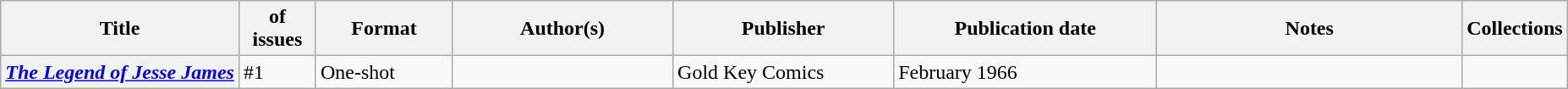<table class="wikitable">
<tr>
<th>Title</th>
<th style="width:40pt"> of issues</th>
<th style="width:75pt">Format</th>
<th style="width:125pt">Author(s)</th>
<th style="width:125pt">Publisher</th>
<th style="width:150pt">Publication date</th>
<th style="width:175pt">Notes</th>
<th>Collections</th>
</tr>
<tr>
<th><em><a href='#'>The Legend of Jesse James</a></em></th>
<td>#1</td>
<td>One-shot</td>
<td></td>
<td>Gold Key Comics</td>
<td>February 1966</td>
<td></td>
<td></td>
</tr>
</table>
